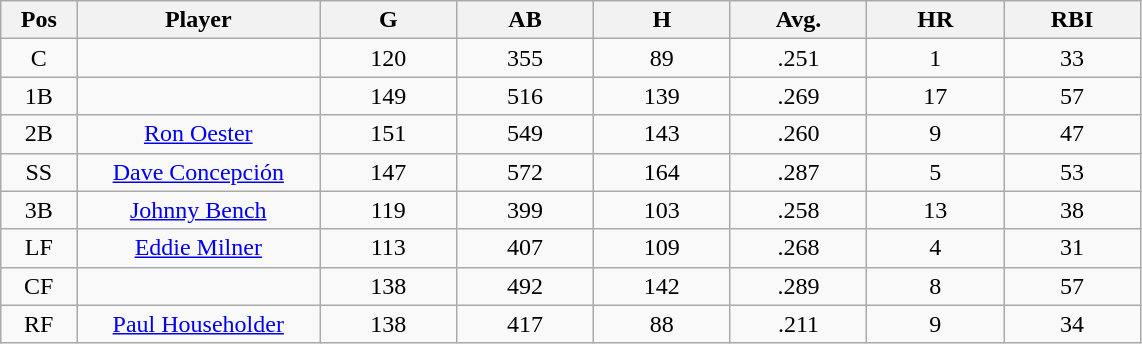<table class="wikitable sortable">
<tr>
<th bgcolor="#DDDDFF" width="5%">Pos</th>
<th bgcolor="#DDDDFF" width="16%">Player</th>
<th bgcolor="#DDDDFF" width="9%">G</th>
<th bgcolor="#DDDDFF" width="9%">AB</th>
<th bgcolor="#DDDDFF" width="9%">H</th>
<th bgcolor="#DDDDFF" width="9%">Avg.</th>
<th bgcolor="#DDDDFF" width="9%">HR</th>
<th bgcolor="#DDDDFF" width="9%">RBI</th>
</tr>
<tr align="center">
<td>C</td>
<td></td>
<td>120</td>
<td>355</td>
<td>89</td>
<td>.251</td>
<td>1</td>
<td>33</td>
</tr>
<tr align="center">
<td>1B</td>
<td></td>
<td>149</td>
<td>516</td>
<td>139</td>
<td>.269</td>
<td>17</td>
<td>57</td>
</tr>
<tr align="center">
<td>2B</td>
<td><a href='#'>Ron Oester</a></td>
<td>151</td>
<td>549</td>
<td>143</td>
<td>.260</td>
<td>9</td>
<td>47</td>
</tr>
<tr align=center>
<td>SS</td>
<td><a href='#'>Dave Concepción</a></td>
<td>147</td>
<td>572</td>
<td>164</td>
<td>.287</td>
<td>5</td>
<td>53</td>
</tr>
<tr align=center>
<td>3B</td>
<td><a href='#'>Johnny Bench</a></td>
<td>119</td>
<td>399</td>
<td>103</td>
<td>.258</td>
<td>13</td>
<td>38</td>
</tr>
<tr align=center>
<td>LF</td>
<td><a href='#'>Eddie Milner</a></td>
<td>113</td>
<td>407</td>
<td>109</td>
<td>.268</td>
<td>4</td>
<td>31</td>
</tr>
<tr align=center>
<td>CF</td>
<td></td>
<td>138</td>
<td>492</td>
<td>142</td>
<td>.289</td>
<td>8</td>
<td>57</td>
</tr>
<tr align="center">
<td>RF</td>
<td><a href='#'>Paul Householder</a></td>
<td>138</td>
<td>417</td>
<td>88</td>
<td>.211</td>
<td>9</td>
<td>34</td>
</tr>
</table>
